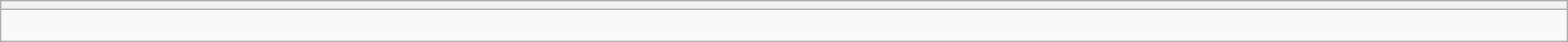<table style="width:100%" class="wikitable collapsible collapsed">
<tr>
<th></th>
</tr>
<tr>
<td><br>




</td>
</tr>
</table>
